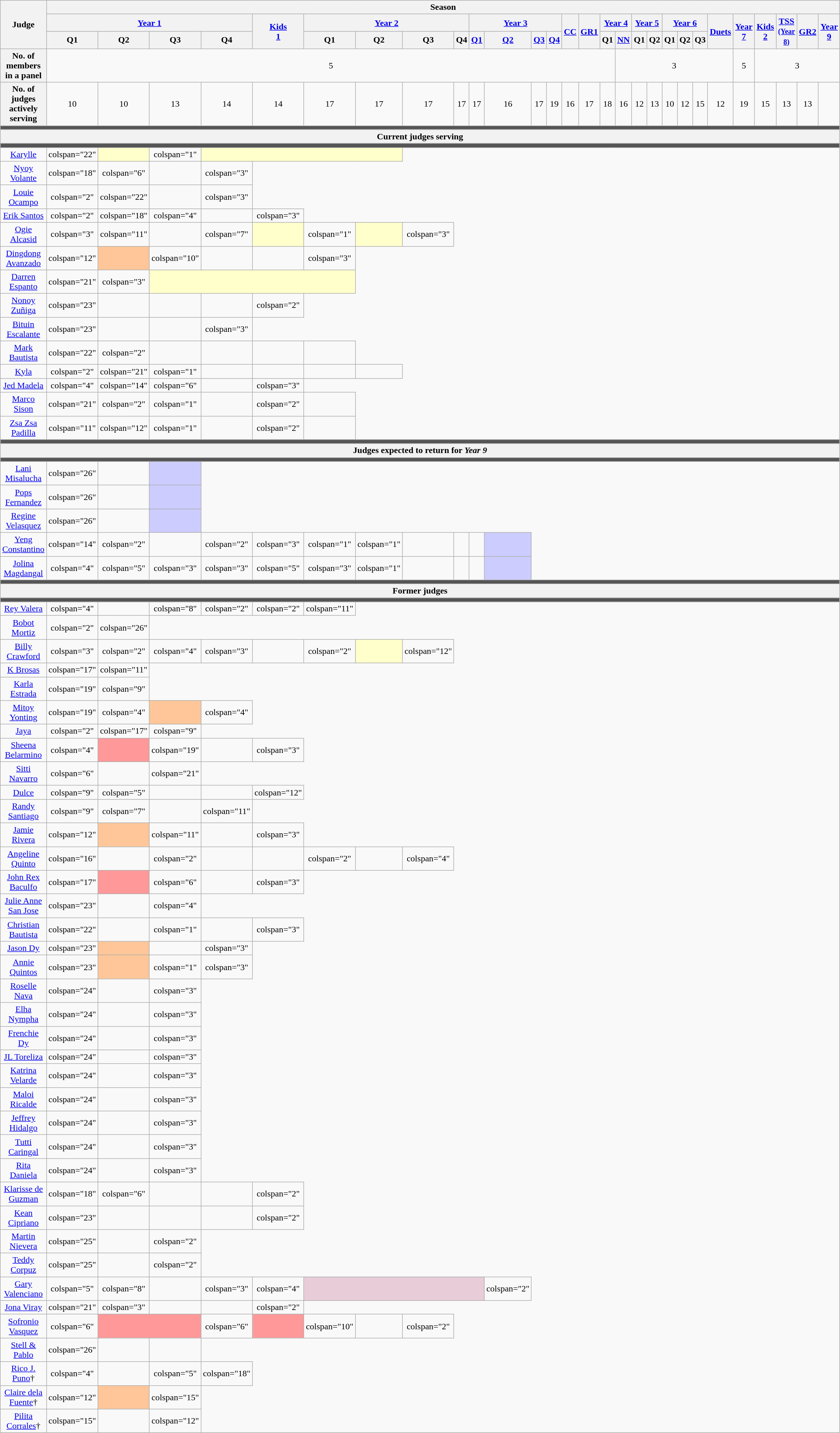<table class="wikitable plainrowheaders collapsible mw-collapsible nowrap" style="width:100%; text-align:center;line-height:18px;">
<tr>
<th rowspan="3" style="width:15%;" scope="col" width="8%">Judge</th>
<th colspan="28">Season</th>
</tr>
<tr>
<th colspan="4" scope="col"><a href='#'>Year 1</a></th>
<th rowspan="2" scope="col" width="03%"><a href='#'>Kids<br>1</a></th>
<th colspan="4" scope="col"><a href='#'>Year 2</a></th>
<th colspan="4" scope="col"><a href='#'>Year 3</a></th>
<th rowspan="2" scope="col" width="03%"><a href='#'>CC</a></th>
<th rowspan="2" scope="col" width="03%"><a href='#'>GR1</a></th>
<th colspan="2" scope="col"><a href='#'>Year 4</a></th>
<th colspan="2" scope="col"><a href='#'>Year 5</a></th>
<th colspan="3" scope="col"><a href='#'>Year 6</a></th>
<th rowspan="2" scope="col" width="03%"><a href='#'>Duets</a></th>
<th rowspan="2" width="03%"><a href='#'>Year<br>7</a></th>
<th rowspan="2" width="03%"><a href='#'>Kids<br>2</a></th>
<th rowspan="2" width="03%"><a href='#'>TSS <br><small>(Year 8)</small></a></th>
<th rowspan="2" scope="col" width="03%"><a href='#'>GR2</a></th>
<th rowspan="2" scope="col" width="03%"><a href='#'>Year 9</a></th>
</tr>
<tr>
<th width="03%">Q1</th>
<th width="03%">Q2</th>
<th width="03%">Q3</th>
<th width="03%">Q4</th>
<th width="03%">Q1</th>
<th width="03%">Q2</th>
<th width="03%">Q3</th>
<th width="03%">Q4</th>
<th width="03%"><a href='#'>Q1</a></th>
<th width="03%"><a href='#'>Q2</a></th>
<th width="03%"><a href='#'>Q3</a></th>
<th width="03%"><a href='#'>Q4</a></th>
<th width="03%">Q1</th>
<th width="03%"><a href='#'>NN</a></th>
<th width="03%">Q1</th>
<th width="03%">Q2</th>
<th width="03%">Q1</th>
<th width="03%">Q2</th>
<th width="03%">Q3</th>
</tr>
<tr>
<th>No. of members in a panel</th>
<td colspan="16">5</td>
<td colspan="7">3</td>
<td>5</td>
<td colspan="4">3</td>
</tr>
<tr>
<th>No. of judges actively serving</th>
<td>10</td>
<td>10</td>
<td>13</td>
<td>14</td>
<td>14</td>
<td>17</td>
<td>17</td>
<td>17</td>
<td>17</td>
<td>17</td>
<td>16</td>
<td>17</td>
<td>19</td>
<td>16</td>
<td>17</td>
<td>18</td>
<td>16</td>
<td>12</td>
<td>13</td>
<td>10</td>
<td>12</td>
<td>15</td>
<td>12</td>
<td>19</td>
<td>15</td>
<td>13</td>
<td>13</td>
<td></td>
</tr>
<tr>
<th colspan="29" style="background:#555;"></th>
</tr>
<tr>
<th colspan="29">Current judges serving</th>
</tr>
<tr>
<th colspan="29" style="background:#555;"></th>
</tr>
<tr>
<td><a href='#'>Karylle</a></td>
<td>colspan="22" </td>
<td colspan="1" style="background:#FFFFCC;"></td>
<td>colspan="1" </td>
<td colspan="4" style="background:#FFFFCC;"></td>
</tr>
<tr>
<td><a href='#'>Nyoy Volante</a></td>
<td>colspan="18" </td>
<td>colspan="6" </td>
<td></td>
<td>colspan="3" </td>
</tr>
<tr>
<td><a href='#'>Louie Ocampo</a></td>
<td>colspan="2" </td>
<td>colspan="22" </td>
<td></td>
<td>colspan="3" </td>
</tr>
<tr>
<td><a href='#'>Erik Santos</a></td>
<td>colspan="2" </td>
<td>colspan="18" </td>
<td>colspan="4" </td>
<td></td>
<td>colspan="3" </td>
</tr>
<tr>
<td><a href='#'>Ogie Alcasid</a></td>
<td>colspan="3" </td>
<td>colspan="11" </td>
<td></td>
<td>colspan="7" </td>
<td colspan="1" style="background:#FFFFCC;"></td>
<td>colspan="1" </td>
<td colspan="1" style="background:#FFFFCC;"></td>
<td>colspan="3" </td>
</tr>
<tr>
<td><a href='#'>Dingdong Avanzado</a></td>
<td>colspan="12" </td>
<td style="background-color:#ffc799"></td>
<td>colspan="10" </td>
<td></td>
<td></td>
<td>colspan="3" </td>
</tr>
<tr>
<td><a href='#'>Darren Espanto</a></td>
<td>colspan="21" </td>
<td>colspan="3" </td>
<td colspan="4" style="background:#FFFFCC;"></td>
</tr>
<tr>
<td><a href='#'>Nonoy Zuñiga</a></td>
<td>colspan="23" </td>
<td></td>
<td></td>
<td></td>
<td>colspan="2" </td>
</tr>
<tr>
<td><a href='#'>Bituin Escalante</a></td>
<td>colspan="23" </td>
<td></td>
<td></td>
<td>colspan="3" </td>
</tr>
<tr>
<td><a href='#'>Mark Bautista</a></td>
<td>colspan="22" </td>
<td>colspan="2" </td>
<td></td>
<td></td>
<td></td>
<td></td>
</tr>
<tr>
<td><a href='#'>Kyla</a></td>
<td>colspan="2" </td>
<td>colspan="21" </td>
<td>colspan="1" </td>
<td></td>
<td></td>
<td></td>
<td></td>
</tr>
<tr>
<td><a href='#'>Jed Madela</a></td>
<td>colspan="4" </td>
<td>colspan="14" </td>
<td>colspan="6" </td>
<td></td>
<td>colspan="3" </td>
</tr>
<tr>
<td><a href='#'>Marco Sison</a></td>
<td>colspan="21" </td>
<td>colspan="2" </td>
<td>colspan="1" </td>
<td></td>
<td>colspan="2" </td>
<td></td>
</tr>
<tr>
<td><a href='#'>Zsa Zsa Padilla</a></td>
<td>colspan="11" </td>
<td>colspan="12" </td>
<td>colspan="1" </td>
<td></td>
<td>colspan="2" </td>
<td></td>
</tr>
<tr>
<th colspan="29" style="background:#555;"></th>
</tr>
<tr>
<th colspan="29">Judges expected to return for <em>Year 9</em></th>
</tr>
<tr>
<th colspan="29" style="background:#555;"></th>
</tr>
<tr>
<td><a href='#'>Lani Misalucha</a></td>
<td>colspan="26" </td>
<td></td>
<td style="background:#CCCCFF;"></td>
</tr>
<tr>
<td><a href='#'>Pops Fernandez</a></td>
<td>colspan="26" </td>
<td></td>
<td style="background:#CCCCFF;"></td>
</tr>
<tr>
<td><a href='#'>Regine Velasquez</a></td>
<td>colspan="26" </td>
<td></td>
<td style="background:#CCCCFF;"></td>
</tr>
<tr>
<td><a href='#'>Yeng Constantino</a></td>
<td>colspan="14" </td>
<td>colspan="2" </td>
<td></td>
<td>colspan="2" </td>
<td>colspan="3" </td>
<td>colspan="1" </td>
<td>colspan="1" </td>
<td></td>
<td></td>
<td></td>
<td style="background:#CCCCFF;"></td>
</tr>
<tr>
<td><a href='#'>Jolina Magdangal</a></td>
<td>colspan="4" </td>
<td>colspan="5" </td>
<td>colspan="3" </td>
<td>colspan="3" </td>
<td>colspan="5" </td>
<td>colspan="3" </td>
<td>colspan="1" </td>
<td></td>
<td></td>
<td></td>
<td style="background:#CCCCFF;"></td>
</tr>
<tr>
<th colspan="29" style="background:#555;"></th>
</tr>
<tr>
<th colspan="29">Former judges</th>
</tr>
<tr>
<th colspan="29" style="background:#555;"></th>
</tr>
<tr>
<td><a href='#'>Rey Valera</a></td>
<td>colspan="4" </td>
<td></td>
<td>colspan="8" </td>
<td>colspan="2" </td>
<td>colspan="2" </td>
<td>colspan="11" </td>
</tr>
<tr>
<td><a href='#'>Bobot Mortiz</a></td>
<td>colspan="2" </td>
<td>colspan="26" </td>
</tr>
<tr>
<td><a href='#'>Billy Crawford</a></td>
<td>colspan="3" </td>
<td>colspan="2" </td>
<td>colspan="4" </td>
<td>colspan="3" </td>
<td></td>
<td>colspan="2" </td>
<td colspan="1" style="background:#FFFFCC;"></td>
<td>colspan="12" </td>
</tr>
<tr>
<td><a href='#'>K Brosas</a></td>
<td>colspan="17" </td>
<td>colspan="11" </td>
</tr>
<tr>
<td><a href='#'>Karla Estrada</a></td>
<td>colspan="19" </td>
<td>colspan="9" </td>
</tr>
<tr>
<td><a href='#'>Mitoy Yonting</a></td>
<td>colspan="19" </td>
<td>colspan="4" </td>
<td style="background-color:#ffc799"></td>
<td>colspan="4" </td>
</tr>
<tr>
<td><a href='#'>Jaya</a></td>
<td>colspan="2" </td>
<td>colspan="17" </td>
<td>colspan="9" </td>
</tr>
<tr>
<td><a href='#'>Sheena Belarmino</a></td>
<td>colspan="4" </td>
<td style="background:#ff9999"></td>
<td>colspan="19" </td>
<td></td>
<td>colspan="3" </td>
</tr>
<tr>
<td><a href='#'>Sitti Navarro</a></td>
<td>colspan="6" </td>
<td></td>
<td>colspan="21" </td>
</tr>
<tr>
<td><a href='#'>Dulce</a></td>
<td>colspan="9" </td>
<td>colspan="5" </td>
<td></td>
<td></td>
<td>colspan="12" </td>
</tr>
<tr>
<td><a href='#'>Randy Santiago</a></td>
<td>colspan="9" </td>
<td>colspan="7" </td>
<td></td>
<td>colspan="11" </td>
</tr>
<tr>
<td><a href='#'>Jamie Rivera</a></td>
<td>colspan="12" </td>
<td style="background:#ffc799"></td>
<td>colspan="11" </td>
<td></td>
<td>colspan="3" </td>
</tr>
<tr>
<td><a href='#'>Angeline Quinto</a></td>
<td>colspan="16" </td>
<td></td>
<td>colspan="2" </td>
<td></td>
<td></td>
<td>colspan="2" </td>
<td></td>
<td>colspan="4" </td>
</tr>
<tr>
<td><a href='#'>John Rex Baculfo</a></td>
<td>colspan="17" </td>
<td style="background:#ff9999"></td>
<td>colspan="6" </td>
<td></td>
<td>colspan="3" </td>
</tr>
<tr>
<td><a href='#'>Julie Anne San Jose</a></td>
<td>colspan="23" </td>
<td></td>
<td>colspan="4" </td>
</tr>
<tr>
<td><a href='#'>Christian Bautista</a></td>
<td>colspan="22" </td>
<td></td>
<td>colspan="1" </td>
<td></td>
<td>colspan="3" </td>
</tr>
<tr>
<td><a href='#'>Jason Dy</a></td>
<td>colspan="23" </td>
<td style="background:#ffc799"></td>
<td></td>
<td>colspan="3" </td>
</tr>
<tr>
<td><a href='#'>Annie Quintos</a></td>
<td>colspan="23" </td>
<td style="background:#ffc799"></td>
<td>colspan="1" </td>
<td>colspan="3" </td>
</tr>
<tr>
<td><a href='#'>Roselle Nava</a></td>
<td>colspan="24" </td>
<td></td>
<td>colspan="3" </td>
</tr>
<tr>
<td><a href='#'>Elha Nympha</a></td>
<td>colspan="24" </td>
<td></td>
<td>colspan="3" </td>
</tr>
<tr>
<td><a href='#'>Frenchie Dy</a></td>
<td>colspan="24" </td>
<td></td>
<td>colspan="3" </td>
</tr>
<tr>
<td><a href='#'>JL Toreliza</a></td>
<td>colspan="24" </td>
<td></td>
<td>colspan="3" </td>
</tr>
<tr>
<td><a href='#'>Katrina Velarde</a></td>
<td>colspan="24" </td>
<td></td>
<td>colspan="3" </td>
</tr>
<tr>
<td><a href='#'>Maloi Ricalde</a></td>
<td>colspan="24" </td>
<td></td>
<td>colspan="3" </td>
</tr>
<tr>
<td><a href='#'>Jeffrey Hidalgo</a></td>
<td>colspan="24" </td>
<td></td>
<td>colspan="3" </td>
</tr>
<tr>
<td><a href='#'>Tutti Caringal</a></td>
<td>colspan="24" </td>
<td></td>
<td>colspan="3" </td>
</tr>
<tr>
<td><a href='#'>Rita Daniela</a></td>
<td>colspan="24" </td>
<td></td>
<td>colspan="3" </td>
</tr>
<tr>
<td><a href='#'>Klarisse de Guzman</a></td>
<td>colspan="18" </td>
<td>colspan="6" </td>
<td></td>
<td></td>
<td>colspan="2" </td>
</tr>
<tr>
<td><a href='#'>Kean Cipriano</a></td>
<td>colspan="23" </td>
<td></td>
<td></td>
<td></td>
<td>colspan="2" </td>
</tr>
<tr>
<td><a href='#'>Martin Nievera</a></td>
<td>colspan="25" </td>
<td></td>
<td>colspan="2" </td>
</tr>
<tr>
<td><a href='#'>Teddy Corpuz</a></td>
<td>colspan="25" </td>
<td></td>
<td>colspan="2" </td>
</tr>
<tr>
<td><a href='#'>Gary Valenciano</a></td>
<td>colspan="5" </td>
<td>colspan="8" </td>
<td></td>
<td>colspan="3" </td>
<td>colspan="4" </td>
<td colspan="5" style="background-color:#e8ccd7"></td>
<td>colspan="2" </td>
</tr>
<tr>
<td><a href='#'>Jona Viray</a></td>
<td>colspan="21" </td>
<td>colspan="3" </td>
<td></td>
<td></td>
<td>colspan="2" </td>
</tr>
<tr>
<td><a href='#'>Sofronio Vasquez</a></td>
<td>colspan="6" </td>
<td colspan="2" style="background:#ff9999"></td>
<td>colspan="6" </td>
<td style="background:#ff9999"></td>
<td>colspan="10" </td>
<td></td>
<td>colspan="2" </td>
</tr>
<tr>
<td><a href='#'>Stell & Pablo</a></td>
<td>colspan="26" </td>
<td></td>
<td></td>
</tr>
<tr>
<td><a href='#'>Rico J. Puno</a>†</td>
<td>colspan="4" </td>
<td></td>
<td>colspan="5" </td>
<td>colspan="18" </td>
</tr>
<tr>
<td><a href='#'>Claire dela Fuente</a>†</td>
<td>colspan="12" </td>
<td style="background-color:#ffc799"></td>
<td>colspan="15" </td>
</tr>
<tr>
<td><a href='#'>Pilita Corrales</a>†</td>
<td>colspan="15" </td>
<td></td>
<td>colspan="12" </td>
</tr>
</table>
